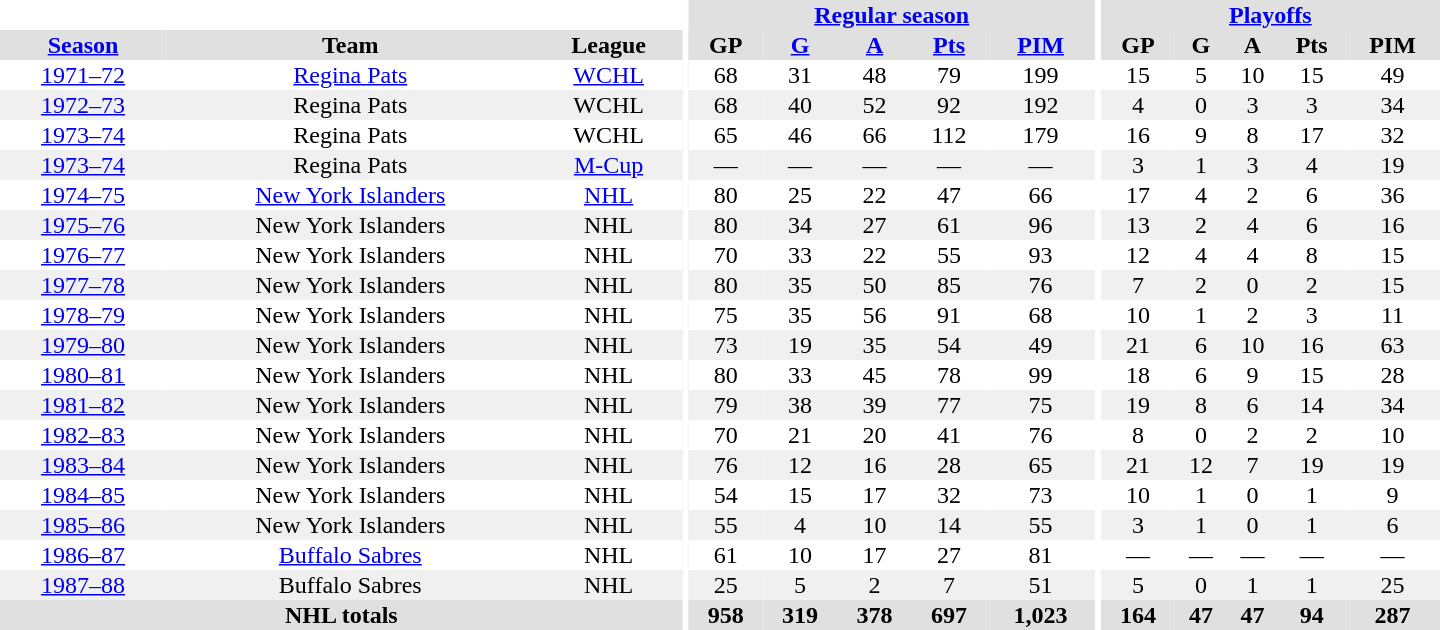<table border="0" cellpadding="1" cellspacing="0" style="text-align:center; width:60em;">
<tr bgcolor="#e0e0e0">
<th colspan="3" bgcolor="#ffffff"></th>
<th rowspan="100" bgcolor="#ffffff"></th>
<th colspan="5"><a href='#'>Regular season</a></th>
<th rowspan="100" bgcolor="#ffffff"></th>
<th colspan="5"><a href='#'>Playoffs</a></th>
</tr>
<tr bgcolor="#e0e0e0">
<th><a href='#'>Season</a></th>
<th>Team</th>
<th>League</th>
<th>GP</th>
<th><a href='#'>G</a></th>
<th><a href='#'>A</a></th>
<th><a href='#'>Pts</a></th>
<th><a href='#'>PIM</a></th>
<th>GP</th>
<th>G</th>
<th>A</th>
<th>Pts</th>
<th>PIM</th>
</tr>
<tr>
<td><a href='#'>1971–72</a></td>
<td><a href='#'>Regina Pats</a></td>
<td><a href='#'>WCHL</a></td>
<td>68</td>
<td>31</td>
<td>48</td>
<td>79</td>
<td>199</td>
<td>15</td>
<td>5</td>
<td>10</td>
<td>15</td>
<td>49</td>
</tr>
<tr bgcolor="#f0f0f0">
<td><a href='#'>1972–73</a></td>
<td>Regina Pats</td>
<td>WCHL</td>
<td>68</td>
<td>40</td>
<td>52</td>
<td>92</td>
<td>192</td>
<td>4</td>
<td>0</td>
<td>3</td>
<td>3</td>
<td>34</td>
</tr>
<tr>
<td><a href='#'>1973–74</a></td>
<td>Regina Pats</td>
<td>WCHL</td>
<td>65</td>
<td>46</td>
<td>66</td>
<td>112</td>
<td>179</td>
<td>16</td>
<td>9</td>
<td>8</td>
<td>17</td>
<td>32</td>
</tr>
<tr bgcolor="#f0f0f0">
<td><a href='#'>1973–74</a></td>
<td>Regina Pats</td>
<td><a href='#'>M-Cup</a></td>
<td>—</td>
<td>—</td>
<td>—</td>
<td>—</td>
<td>—</td>
<td>3</td>
<td>1</td>
<td>3</td>
<td>4</td>
<td>19</td>
</tr>
<tr>
<td><a href='#'>1974–75</a></td>
<td><a href='#'>New York Islanders</a></td>
<td><a href='#'>NHL</a></td>
<td>80</td>
<td>25</td>
<td>22</td>
<td>47</td>
<td>66</td>
<td>17</td>
<td>4</td>
<td>2</td>
<td>6</td>
<td>36</td>
</tr>
<tr bgcolor="#f0f0f0">
<td><a href='#'>1975–76</a></td>
<td>New York Islanders</td>
<td>NHL</td>
<td>80</td>
<td>34</td>
<td>27</td>
<td>61</td>
<td>96</td>
<td>13</td>
<td>2</td>
<td>4</td>
<td>6</td>
<td>16</td>
</tr>
<tr>
<td><a href='#'>1976–77</a></td>
<td>New York Islanders</td>
<td>NHL</td>
<td>70</td>
<td>33</td>
<td>22</td>
<td>55</td>
<td>93</td>
<td>12</td>
<td>4</td>
<td>4</td>
<td>8</td>
<td>15</td>
</tr>
<tr bgcolor="#f0f0f0">
<td><a href='#'>1977–78</a></td>
<td>New York Islanders</td>
<td>NHL</td>
<td>80</td>
<td>35</td>
<td>50</td>
<td>85</td>
<td>76</td>
<td>7</td>
<td>2</td>
<td>0</td>
<td>2</td>
<td>15</td>
</tr>
<tr>
<td><a href='#'>1978–79</a></td>
<td>New York Islanders</td>
<td>NHL</td>
<td>75</td>
<td>35</td>
<td>56</td>
<td>91</td>
<td>68</td>
<td>10</td>
<td>1</td>
<td>2</td>
<td>3</td>
<td>11</td>
</tr>
<tr bgcolor="#f0f0f0">
<td><a href='#'>1979–80</a></td>
<td>New York Islanders</td>
<td>NHL</td>
<td>73</td>
<td>19</td>
<td>35</td>
<td>54</td>
<td>49</td>
<td>21</td>
<td>6</td>
<td>10</td>
<td>16</td>
<td>63</td>
</tr>
<tr>
<td><a href='#'>1980–81</a></td>
<td>New York Islanders</td>
<td>NHL</td>
<td>80</td>
<td>33</td>
<td>45</td>
<td>78</td>
<td>99</td>
<td>18</td>
<td>6</td>
<td>9</td>
<td>15</td>
<td>28</td>
</tr>
<tr bgcolor="#f0f0f0">
<td><a href='#'>1981–82</a></td>
<td>New York Islanders</td>
<td>NHL</td>
<td>79</td>
<td>38</td>
<td>39</td>
<td>77</td>
<td>75</td>
<td>19</td>
<td>8</td>
<td>6</td>
<td>14</td>
<td>34</td>
</tr>
<tr>
<td><a href='#'>1982–83</a></td>
<td>New York Islanders</td>
<td>NHL</td>
<td>70</td>
<td>21</td>
<td>20</td>
<td>41</td>
<td>76</td>
<td>8</td>
<td>0</td>
<td>2</td>
<td>2</td>
<td>10</td>
</tr>
<tr bgcolor="#f0f0f0">
<td><a href='#'>1983–84</a></td>
<td>New York Islanders</td>
<td>NHL</td>
<td>76</td>
<td>12</td>
<td>16</td>
<td>28</td>
<td>65</td>
<td>21</td>
<td>12</td>
<td>7</td>
<td>19</td>
<td>19</td>
</tr>
<tr>
<td><a href='#'>1984–85</a></td>
<td>New York Islanders</td>
<td>NHL</td>
<td>54</td>
<td>15</td>
<td>17</td>
<td>32</td>
<td>73</td>
<td>10</td>
<td>1</td>
<td>0</td>
<td>1</td>
<td>9</td>
</tr>
<tr bgcolor="#f0f0f0">
<td><a href='#'>1985–86</a></td>
<td>New York Islanders</td>
<td>NHL</td>
<td>55</td>
<td>4</td>
<td>10</td>
<td>14</td>
<td>55</td>
<td>3</td>
<td>1</td>
<td>0</td>
<td>1</td>
<td>6</td>
</tr>
<tr>
<td><a href='#'>1986–87</a></td>
<td><a href='#'>Buffalo Sabres</a></td>
<td>NHL</td>
<td>61</td>
<td>10</td>
<td>17</td>
<td>27</td>
<td>81</td>
<td>—</td>
<td>—</td>
<td>—</td>
<td>—</td>
<td>—</td>
</tr>
<tr bgcolor="#f0f0f0">
<td><a href='#'>1987–88</a></td>
<td>Buffalo Sabres</td>
<td>NHL</td>
<td>25</td>
<td>5</td>
<td>2</td>
<td>7</td>
<td>51</td>
<td>5</td>
<td>0</td>
<td>1</td>
<td>1</td>
<td>25</td>
</tr>
<tr bgcolor="#e0e0e0">
<th colspan="3">NHL totals</th>
<th>958</th>
<th>319</th>
<th>378</th>
<th>697</th>
<th>1,023</th>
<th>164</th>
<th>47</th>
<th>47</th>
<th>94</th>
<th>287</th>
</tr>
</table>
